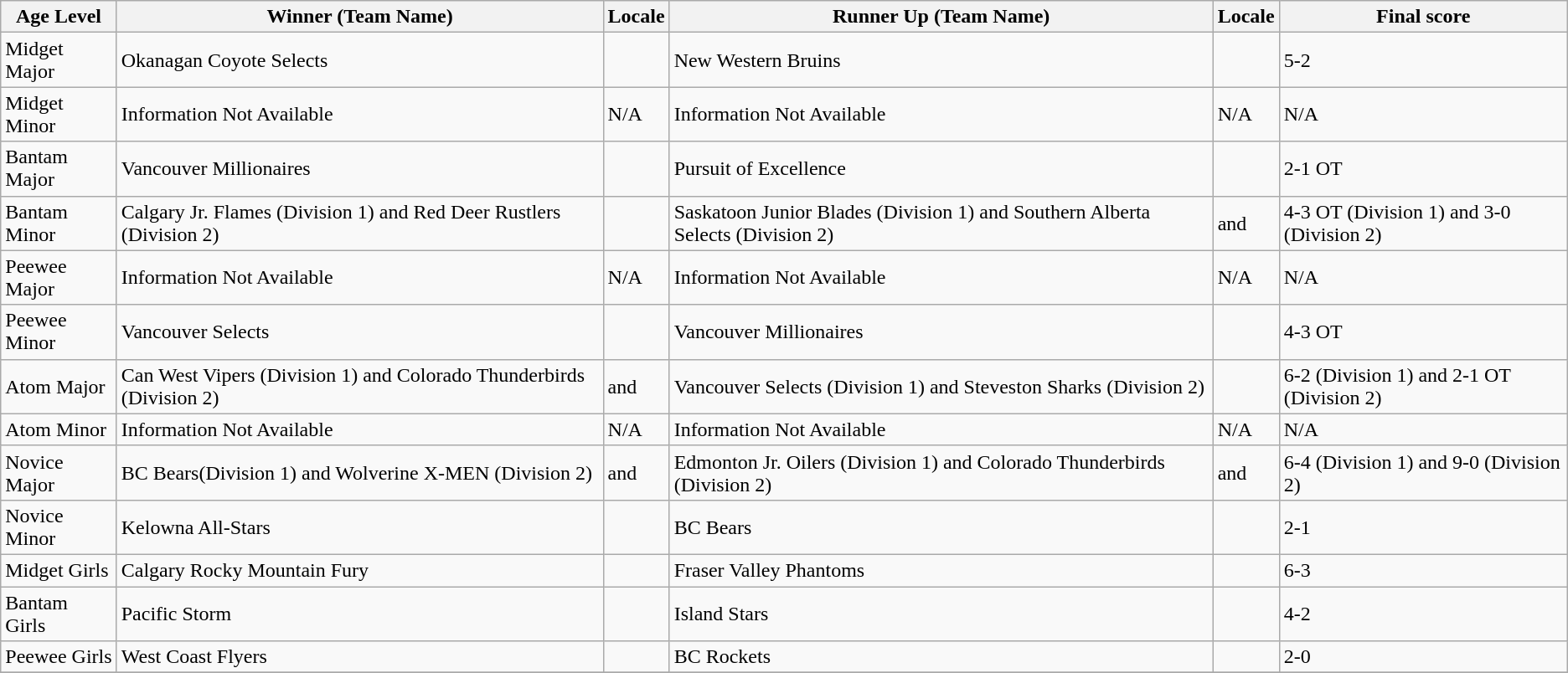<table class="wikitable">
<tr>
<th>Age Level</th>
<th>Winner (Team Name)</th>
<th>Locale</th>
<th>Runner Up (Team Name)</th>
<th>Locale</th>
<th>Final score</th>
</tr>
<tr>
<td>Midget Major</td>
<td>Okanagan Coyote Selects</td>
<td></td>
<td>New Western Bruins</td>
<td></td>
<td>5-2</td>
</tr>
<tr>
<td>Midget Minor</td>
<td>Information Not Available</td>
<td>N/A</td>
<td>Information Not Available</td>
<td>N/A</td>
<td>N/A</td>
</tr>
<tr>
<td>Bantam Major</td>
<td>Vancouver Millionaires</td>
<td></td>
<td>Pursuit of Excellence</td>
<td></td>
<td>2-1 OT</td>
</tr>
<tr>
<td>Bantam Minor</td>
<td>Calgary Jr. Flames (Division 1) and Red Deer Rustlers (Division 2)</td>
<td></td>
<td>Saskatoon Junior Blades (Division 1) and Southern Alberta Selects (Division 2)</td>
<td> and </td>
<td>4-3 OT (Division 1) and 3-0 (Division 2)</td>
</tr>
<tr>
<td>Peewee Major</td>
<td>Information Not Available</td>
<td>N/A</td>
<td>Information Not Available</td>
<td>N/A</td>
<td>N/A</td>
</tr>
<tr>
<td>Peewee Minor</td>
<td>Vancouver Selects</td>
<td></td>
<td>Vancouver Millionaires</td>
<td></td>
<td>4-3 OT</td>
</tr>
<tr>
<td>Atom Major</td>
<td>Can West Vipers (Division 1) and Colorado Thunderbirds (Division 2)</td>
<td> and </td>
<td>Vancouver Selects (Division 1) and Steveston Sharks (Division 2)</td>
<td></td>
<td>6-2 (Division 1) and 2-1 OT (Division 2)</td>
</tr>
<tr>
<td>Atom Minor</td>
<td>Information Not Available</td>
<td>N/A</td>
<td>Information Not Available</td>
<td>N/A</td>
<td>N/A</td>
</tr>
<tr>
<td>Novice Major</td>
<td>BC Bears(Division 1) and Wolverine X-MEN (Division 2)</td>
<td> and </td>
<td>Edmonton Jr. Oilers (Division 1) and Colorado Thunderbirds (Division 2)</td>
<td> and </td>
<td>6-4 (Division 1) and 9-0 (Division 2)</td>
</tr>
<tr>
<td>Novice Minor</td>
<td>Kelowna All-Stars</td>
<td></td>
<td>BC Bears</td>
<td></td>
<td>2-1</td>
</tr>
<tr>
<td>Midget Girls</td>
<td>Calgary Rocky Mountain Fury</td>
<td></td>
<td>Fraser Valley Phantoms</td>
<td></td>
<td>6-3</td>
</tr>
<tr>
<td>Bantam Girls</td>
<td>Pacific Storm</td>
<td></td>
<td>Island Stars</td>
<td></td>
<td>4-2</td>
</tr>
<tr>
<td>Peewee Girls</td>
<td>West Coast Flyers</td>
<td></td>
<td>BC Rockets</td>
<td></td>
<td>2-0</td>
</tr>
<tr>
</tr>
</table>
